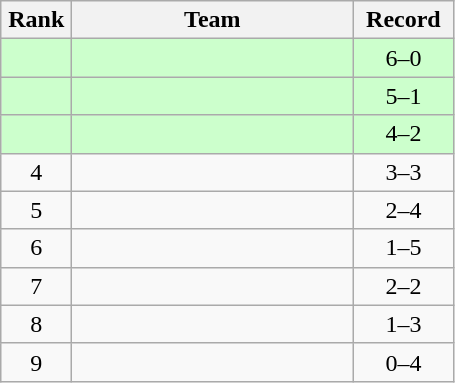<table class="wikitable" style="text-align: center;">
<tr>
<th width=40>Rank</th>
<th width=180>Team</th>
<th width=60>Record</th>
</tr>
<tr bgcolor="#ccffcc">
<td></td>
<td align=left></td>
<td>6–0</td>
</tr>
<tr bgcolor="#ccffcc">
<td></td>
<td align=left></td>
<td>5–1</td>
</tr>
<tr bgcolor="#ccffcc">
<td></td>
<td align=left></td>
<td>4–2</td>
</tr>
<tr>
<td>4</td>
<td align=left></td>
<td>3–3</td>
</tr>
<tr>
<td>5</td>
<td align=left></td>
<td>2–4</td>
</tr>
<tr>
<td>6</td>
<td align=left></td>
<td>1–5</td>
</tr>
<tr>
<td>7</td>
<td align=left></td>
<td>2–2</td>
</tr>
<tr>
<td>8</td>
<td align=left></td>
<td>1–3</td>
</tr>
<tr>
<td>9</td>
<td align=left></td>
<td>0–4</td>
</tr>
</table>
